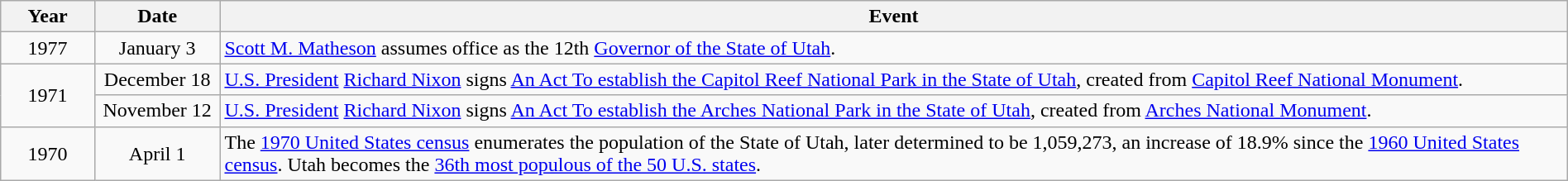<table class="wikitable" style="width:100%;">
<tr>
<th style="width:6%">Year</th>
<th style="width:8%">Date</th>
<th style="width:86%">Event</th>
</tr>
<tr>
<td align=center rowspan=1>1977</td>
<td align=center>January 3</td>
<td><a href='#'>Scott M. Matheson</a> assumes office as the 12th <a href='#'>Governor of the State of Utah</a>.</td>
</tr>
<tr>
<td align=center rowspan=2>1971</td>
<td align=center>December 18</td>
<td><a href='#'>U.S. President</a> <a href='#'>Richard Nixon</a> signs <a href='#'>An Act To establish the Capitol Reef National Park in the State of Utah</a>, created from <a href='#'>Capitol Reef National Monument</a>.</td>
</tr>
<tr>
<td align=center>November 12</td>
<td><a href='#'>U.S. President</a> <a href='#'>Richard Nixon</a> signs <a href='#'>An Act To establish the Arches National Park in the State of Utah</a>, created from <a href='#'>Arches National Monument</a>.</td>
</tr>
<tr>
<td align=center rowspan=1>1970</td>
<td align=center>April 1</td>
<td>The <a href='#'>1970 United States census</a> enumerates the population of the State of Utah, later determined to be 1,059,273, an increase of 18.9% since the <a href='#'>1960 United States census</a>. Utah becomes the <a href='#'>36th most populous of the 50 U.S. states</a>.</td>
</tr>
</table>
